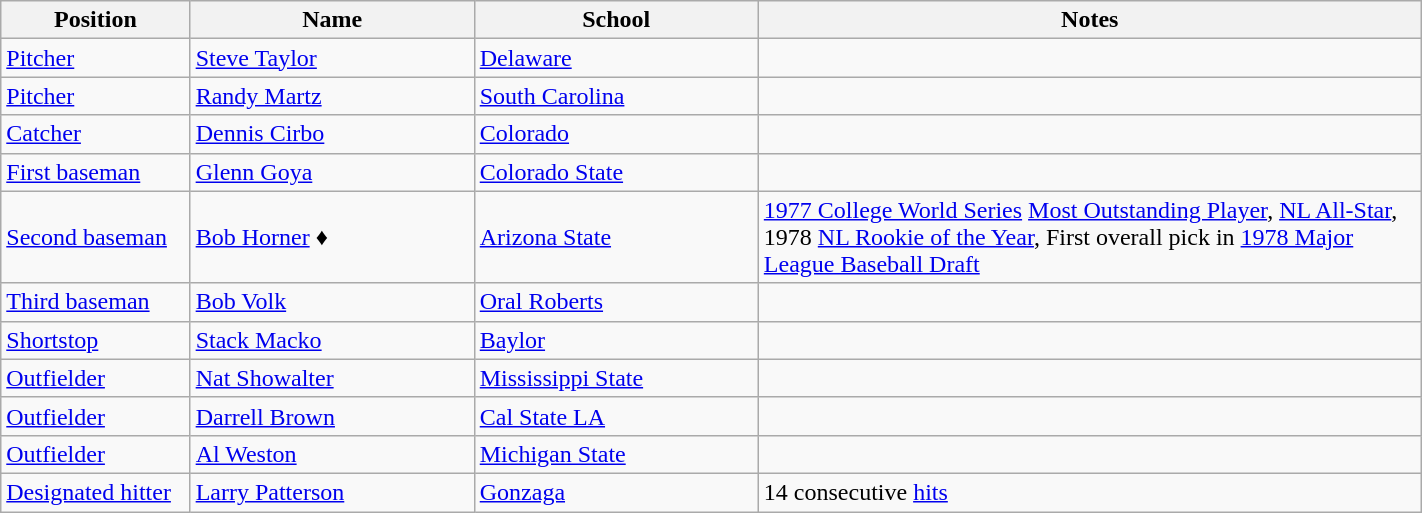<table class="wikitable sortable" style="width:75%;">
<tr>
<th width=10%>Position</th>
<th width=15%>Name</th>
<th width=15%>School</th>
<th width=35% class="unsortable">Notes</th>
</tr>
<tr>
<td><a href='#'>Pitcher</a></td>
<td><a href='#'>Steve Taylor</a></td>
<td><a href='#'>Delaware</a></td>
<td></td>
</tr>
<tr>
<td><a href='#'>Pitcher</a></td>
<td><a href='#'>Randy Martz</a></td>
<td><a href='#'>South Carolina</a></td>
<td></td>
</tr>
<tr>
<td><a href='#'>Catcher</a></td>
<td><a href='#'>Dennis Cirbo</a></td>
<td><a href='#'>Colorado</a></td>
<td></td>
</tr>
<tr>
<td><a href='#'>First baseman</a></td>
<td><a href='#'>Glenn Goya</a></td>
<td><a href='#'>Colorado State</a></td>
<td></td>
</tr>
<tr>
<td><a href='#'>Second baseman</a></td>
<td><a href='#'>Bob Horner</a> ♦</td>
<td><a href='#'>Arizona State</a></td>
<td><a href='#'>1977 College World Series</a> <a href='#'>Most Outstanding Player</a>, <a href='#'>NL All-Star</a>, 1978 <a href='#'>NL Rookie of the Year</a>, First overall pick in <a href='#'>1978 Major League Baseball Draft</a></td>
</tr>
<tr>
<td><a href='#'>Third baseman</a></td>
<td><a href='#'>Bob Volk</a></td>
<td><a href='#'>Oral Roberts</a></td>
<td></td>
</tr>
<tr>
<td><a href='#'>Shortstop</a></td>
<td><a href='#'>Stack Macko</a></td>
<td><a href='#'>Baylor</a></td>
<td></td>
</tr>
<tr>
<td><a href='#'>Outfielder</a></td>
<td><a href='#'>Nat Showalter</a></td>
<td><a href='#'>Mississippi State</a></td>
<td></td>
</tr>
<tr>
<td><a href='#'>Outfielder</a></td>
<td><a href='#'>Darrell Brown</a></td>
<td><a href='#'>Cal State LA</a></td>
<td></td>
</tr>
<tr>
<td><a href='#'>Outfielder</a></td>
<td><a href='#'>Al Weston</a></td>
<td><a href='#'>Michigan State</a></td>
<td></td>
</tr>
<tr>
<td><a href='#'>Designated hitter</a></td>
<td><a href='#'>Larry Patterson</a></td>
<td><a href='#'>Gonzaga</a></td>
<td>14 consecutive <a href='#'>hits</a></td>
</tr>
</table>
